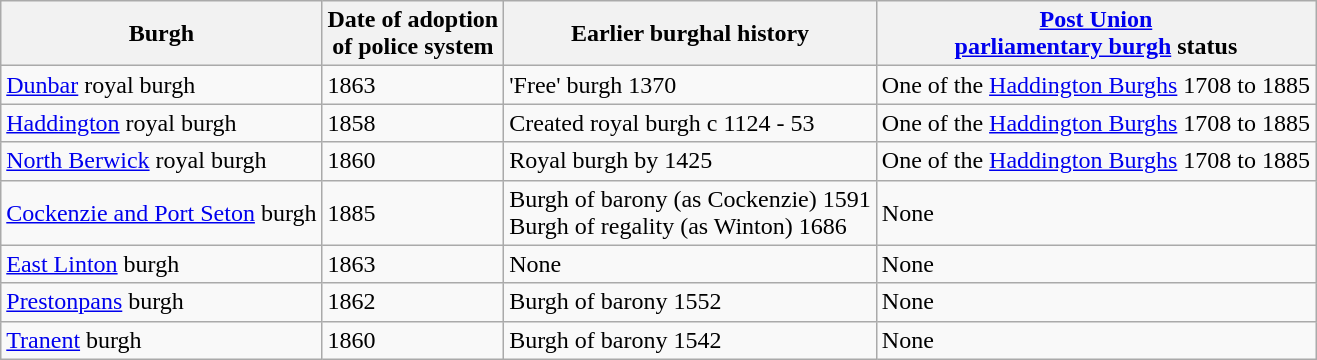<table class="wikitable">
<tr>
<th>Burgh</th>
<th>Date of adoption <br> of police system</th>
<th>Earlier burghal history</th>
<th><a href='#'>Post Union</a> <br> <a href='#'>parliamentary burgh</a> status</th>
</tr>
<tr>
<td><a href='#'>Dunbar</a> royal burgh</td>
<td>1863</td>
<td>'Free' burgh 1370</td>
<td>One of the <a href='#'>Haddington Burghs</a> 1708 to 1885</td>
</tr>
<tr>
<td><a href='#'>Haddington</a> royal burgh</td>
<td>1858</td>
<td>Created royal burgh c 1124 - 53</td>
<td>One of the <a href='#'>Haddington Burghs</a> 1708 to 1885</td>
</tr>
<tr>
<td><a href='#'>North Berwick</a> royal burgh</td>
<td>1860</td>
<td>Royal burgh by 1425</td>
<td>One of the <a href='#'>Haddington Burghs</a> 1708 to 1885</td>
</tr>
<tr>
<td><a href='#'>Cockenzie and Port Seton</a> burgh</td>
<td>1885</td>
<td>Burgh of barony (as Cockenzie) 1591 <br> Burgh of regality (as Winton) 1686</td>
<td>None</td>
</tr>
<tr>
<td><a href='#'>East Linton</a> burgh</td>
<td>1863</td>
<td>None</td>
<td>None</td>
</tr>
<tr>
<td><a href='#'>Prestonpans</a> burgh</td>
<td>1862</td>
<td>Burgh of barony 1552</td>
<td>None</td>
</tr>
<tr>
<td><a href='#'>Tranent</a> burgh</td>
<td>1860</td>
<td>Burgh of barony 1542</td>
<td>None</td>
</tr>
</table>
